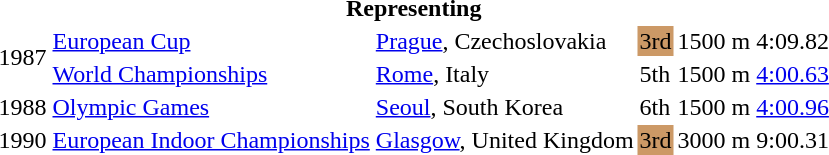<table>
<tr>
<th colspan=6>Representing </th>
</tr>
<tr>
<td rowspan=2>1987</td>
<td><a href='#'>European Cup</a></td>
<td><a href='#'>Prague</a>, Czechoslovakia</td>
<td bgcolor=cc9966>3rd</td>
<td>1500 m</td>
<td>4:09.82</td>
</tr>
<tr>
<td><a href='#'>World Championships</a></td>
<td><a href='#'>Rome</a>, Italy</td>
<td>5th</td>
<td>1500 m</td>
<td><a href='#'>4:00.63</a></td>
</tr>
<tr>
<td>1988</td>
<td><a href='#'>Olympic Games</a></td>
<td><a href='#'>Seoul</a>, South Korea</td>
<td>6th</td>
<td>1500 m</td>
<td><a href='#'>4:00.96</a></td>
</tr>
<tr>
<td>1990</td>
<td><a href='#'>European Indoor Championships</a></td>
<td><a href='#'>Glasgow</a>, United Kingdom</td>
<td bgcolor=cc9966>3rd</td>
<td>3000 m</td>
<td>9:00.31</td>
</tr>
</table>
